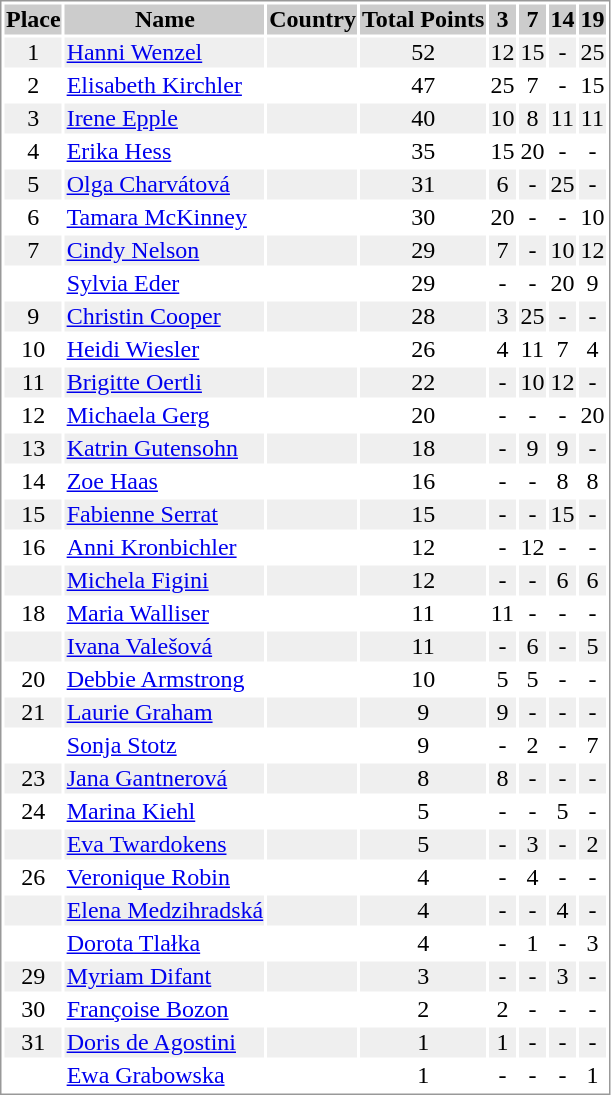<table border="0" style="border: 1px solid #999; background-color:#FFFFFF; text-align:center">
<tr align="center" bgcolor="#CCCCCC">
<th>Place</th>
<th>Name</th>
<th>Country</th>
<th>Total Points</th>
<th>3</th>
<th>7</th>
<th>14</th>
<th>19</th>
</tr>
<tr bgcolor="#EFEFEF">
<td>1</td>
<td align="left"><a href='#'>Hanni Wenzel</a></td>
<td align="left"></td>
<td>52</td>
<td>12</td>
<td>15</td>
<td>-</td>
<td>25</td>
</tr>
<tr>
<td>2</td>
<td align="left"><a href='#'>Elisabeth Kirchler</a></td>
<td align="left"></td>
<td>47</td>
<td>25</td>
<td>7</td>
<td>-</td>
<td>15</td>
</tr>
<tr bgcolor="#EFEFEF">
<td>3</td>
<td align="left"><a href='#'>Irene Epple</a></td>
<td align="left"></td>
<td>40</td>
<td>10</td>
<td>8</td>
<td>11</td>
<td>11</td>
</tr>
<tr>
<td>4</td>
<td align="left"><a href='#'>Erika Hess</a></td>
<td align="left"></td>
<td>35</td>
<td>15</td>
<td>20</td>
<td>-</td>
<td>-</td>
</tr>
<tr bgcolor="#EFEFEF">
<td>5</td>
<td align="left"><a href='#'>Olga Charvátová</a></td>
<td align="left"></td>
<td>31</td>
<td>6</td>
<td>-</td>
<td>25</td>
<td>-</td>
</tr>
<tr>
<td>6</td>
<td align="left"><a href='#'>Tamara McKinney</a></td>
<td align="left"></td>
<td>30</td>
<td>20</td>
<td>-</td>
<td>-</td>
<td>10</td>
</tr>
<tr bgcolor="#EFEFEF">
<td>7</td>
<td align="left"><a href='#'>Cindy Nelson</a></td>
<td align="left"></td>
<td>29</td>
<td>7</td>
<td>-</td>
<td>10</td>
<td>12</td>
</tr>
<tr>
<td></td>
<td align="left"><a href='#'>Sylvia Eder</a></td>
<td align="left"></td>
<td>29</td>
<td>-</td>
<td>-</td>
<td>20</td>
<td>9</td>
</tr>
<tr bgcolor="#EFEFEF">
<td>9</td>
<td align="left"><a href='#'>Christin Cooper</a></td>
<td align="left"></td>
<td>28</td>
<td>3</td>
<td>25</td>
<td>-</td>
<td>-</td>
</tr>
<tr>
<td>10</td>
<td align="left"><a href='#'>Heidi Wiesler</a></td>
<td align="left"></td>
<td>26</td>
<td>4</td>
<td>11</td>
<td>7</td>
<td>4</td>
</tr>
<tr bgcolor="#EFEFEF">
<td>11</td>
<td align="left"><a href='#'>Brigitte Oertli</a></td>
<td align="left"></td>
<td>22</td>
<td>-</td>
<td>10</td>
<td>12</td>
<td>-</td>
</tr>
<tr>
<td>12</td>
<td align="left"><a href='#'>Michaela Gerg</a></td>
<td align="left"></td>
<td>20</td>
<td>-</td>
<td>-</td>
<td>-</td>
<td>20</td>
</tr>
<tr bgcolor="#EFEFEF">
<td>13</td>
<td align="left"><a href='#'>Katrin Gutensohn</a></td>
<td align="left"></td>
<td>18</td>
<td>-</td>
<td>9</td>
<td>9</td>
<td>-</td>
</tr>
<tr>
<td>14</td>
<td align="left"><a href='#'>Zoe Haas</a></td>
<td align="left"></td>
<td>16</td>
<td>-</td>
<td>-</td>
<td>8</td>
<td>8</td>
</tr>
<tr bgcolor="#EFEFEF">
<td>15</td>
<td align="left"><a href='#'>Fabienne Serrat</a></td>
<td align="left"></td>
<td>15</td>
<td>-</td>
<td>-</td>
<td>15</td>
<td>-</td>
</tr>
<tr>
<td>16</td>
<td align="left"><a href='#'>Anni Kronbichler</a></td>
<td align="left"></td>
<td>12</td>
<td>-</td>
<td>12</td>
<td>-</td>
<td>-</td>
</tr>
<tr bgcolor="#EFEFEF">
<td></td>
<td align="left"><a href='#'>Michela Figini</a></td>
<td align="left"></td>
<td>12</td>
<td>-</td>
<td>-</td>
<td>6</td>
<td>6</td>
</tr>
<tr>
<td>18</td>
<td align="left"><a href='#'>Maria Walliser</a></td>
<td align="left"></td>
<td>11</td>
<td>11</td>
<td>-</td>
<td>-</td>
<td>-</td>
</tr>
<tr bgcolor="#EFEFEF">
<td></td>
<td align="left"><a href='#'>Ivana Valešová</a></td>
<td align="left"></td>
<td>11</td>
<td>-</td>
<td>6</td>
<td>-</td>
<td>5</td>
</tr>
<tr>
<td>20</td>
<td align="left"><a href='#'>Debbie Armstrong</a></td>
<td align="left"></td>
<td>10</td>
<td>5</td>
<td>5</td>
<td>-</td>
<td>-</td>
</tr>
<tr bgcolor="#EFEFEF">
<td>21</td>
<td align="left"><a href='#'>Laurie Graham</a></td>
<td align="left"></td>
<td>9</td>
<td>9</td>
<td>-</td>
<td>-</td>
<td>-</td>
</tr>
<tr>
<td></td>
<td align="left"><a href='#'>Sonja Stotz</a></td>
<td align="left"></td>
<td>9</td>
<td>-</td>
<td>2</td>
<td>-</td>
<td>7</td>
</tr>
<tr bgcolor="#EFEFEF">
<td>23</td>
<td align="left"><a href='#'>Jana Gantnerová</a></td>
<td align="left"></td>
<td>8</td>
<td>8</td>
<td>-</td>
<td>-</td>
<td>-</td>
</tr>
<tr>
<td>24</td>
<td align="left"><a href='#'>Marina Kiehl</a></td>
<td align="left"></td>
<td>5</td>
<td>-</td>
<td>-</td>
<td>5</td>
<td>-</td>
</tr>
<tr bgcolor="#EFEFEF">
<td></td>
<td align="left"><a href='#'>Eva Twardokens</a></td>
<td align="left"></td>
<td>5</td>
<td>-</td>
<td>3</td>
<td>-</td>
<td>2</td>
</tr>
<tr>
<td>26</td>
<td align="left"><a href='#'>Veronique Robin</a></td>
<td align="left"></td>
<td>4</td>
<td>-</td>
<td>4</td>
<td>-</td>
<td>-</td>
</tr>
<tr bgcolor="#EFEFEF">
<td></td>
<td align="left"><a href='#'>Elena Medzihradská</a></td>
<td align="left"></td>
<td>4</td>
<td>-</td>
<td>-</td>
<td>4</td>
<td>-</td>
</tr>
<tr>
<td></td>
<td align="left"><a href='#'>Dorota Tlałka</a></td>
<td align="left"></td>
<td>4</td>
<td>-</td>
<td>1</td>
<td>-</td>
<td>3</td>
</tr>
<tr bgcolor="#EFEFEF">
<td>29</td>
<td align="left"><a href='#'>Myriam Difant</a></td>
<td align="left"></td>
<td>3</td>
<td>-</td>
<td>-</td>
<td>3</td>
<td>-</td>
</tr>
<tr>
<td>30</td>
<td align="left"><a href='#'>Françoise Bozon</a></td>
<td align="left"></td>
<td>2</td>
<td>2</td>
<td>-</td>
<td>-</td>
<td>-</td>
</tr>
<tr bgcolor="#EFEFEF">
<td>31</td>
<td align="left"><a href='#'>Doris de Agostini</a></td>
<td align="left"></td>
<td>1</td>
<td>1</td>
<td>-</td>
<td>-</td>
<td>-</td>
</tr>
<tr>
<td></td>
<td align="left"><a href='#'>Ewa Grabowska</a></td>
<td align="left"></td>
<td>1</td>
<td>-</td>
<td>-</td>
<td>-</td>
<td>1</td>
</tr>
</table>
